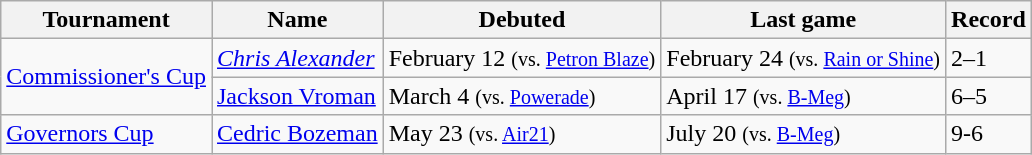<table class="wikitable">
<tr>
<th>Tournament</th>
<th>Name</th>
<th>Debuted</th>
<th>Last game</th>
<th>Record</th>
</tr>
<tr>
<td rowspan=2><a href='#'>Commissioner's Cup</a></td>
<td><em><a href='#'>Chris Alexander</a></em></td>
<td>February 12 <small>(vs. <a href='#'>Petron Blaze</a>)</small></td>
<td>February 24 <small>(vs. <a href='#'>Rain or Shine</a>)</small></td>
<td>2–1</td>
</tr>
<tr>
<td><a href='#'>Jackson Vroman</a></td>
<td>March 4 <small>(vs. <a href='#'>Powerade</a>)</small></td>
<td>April 17 <small>(vs. <a href='#'>B-Meg</a>)</small></td>
<td>6–5</td>
</tr>
<tr>
<td><a href='#'>Governors Cup</a></td>
<td><a href='#'>Cedric Bozeman</a></td>
<td>May 23 <small>(vs. <a href='#'>Air21</a>)</small></td>
<td>July 20 <small>(vs. <a href='#'>B-Meg</a>)</small></td>
<td>9-6</td>
</tr>
</table>
